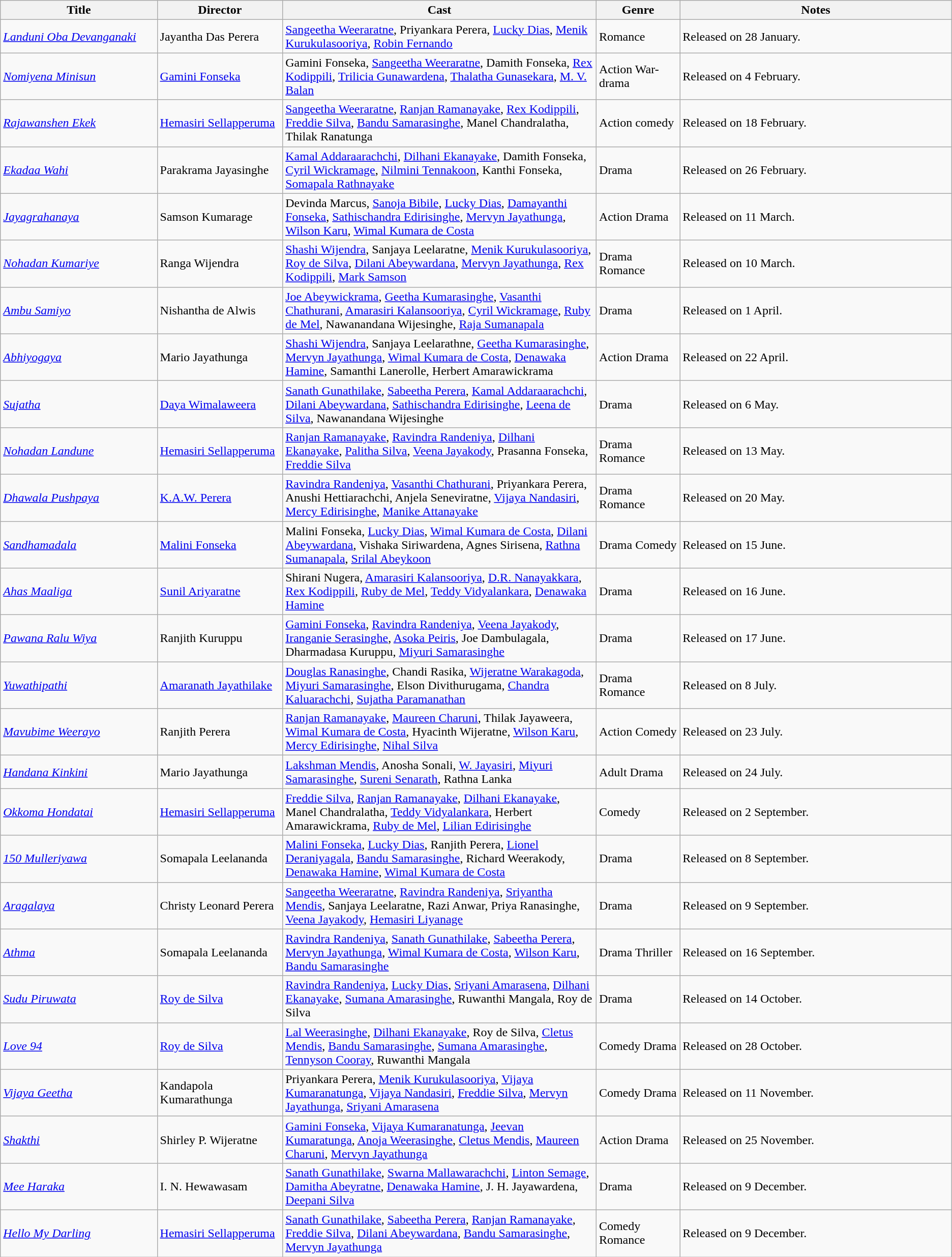<table class="wikitable">
<tr>
<th width=15%>Title</th>
<th width=12%>Director</th>
<th width=30%>Cast</th>
<th width=8%>Genre</th>
<th width=26%>Notes</th>
</tr>
<tr>
<td><em><a href='#'>Landuni Oba Devanganaki</a></em></td>
<td>Jayantha Das Perera</td>
<td><a href='#'>Sangeetha Weeraratne</a>, Priyankara Perera, <a href='#'>Lucky Dias</a>, <a href='#'>Menik Kurukulasooriya</a>, <a href='#'>Robin Fernando</a></td>
<td>Romance</td>
<td>Released on 28 January.</td>
</tr>
<tr>
<td><em><a href='#'>Nomiyena Minisun</a></em></td>
<td><a href='#'>Gamini Fonseka</a></td>
<td>Gamini Fonseka, <a href='#'>Sangeetha Weeraratne</a>, Damith Fonseka, <a href='#'>Rex Kodippili</a>, <a href='#'>Trilicia Gunawardena</a>, <a href='#'>Thalatha Gunasekara</a>, <a href='#'>M. V. Balan</a></td>
<td>Action War-drama</td>
<td>Released on 4 February.</td>
</tr>
<tr>
<td><em><a href='#'>Rajawanshen Ekek</a></em></td>
<td><a href='#'>Hemasiri Sellapperuma</a></td>
<td><a href='#'>Sangeetha Weeraratne</a>, <a href='#'>Ranjan Ramanayake</a>, <a href='#'>Rex Kodippili</a>, <a href='#'>Freddie Silva</a>, <a href='#'>Bandu Samarasinghe</a>, Manel Chandralatha, Thilak Ranatunga</td>
<td>Action comedy</td>
<td>Released on 18 February.</td>
</tr>
<tr>
<td><em><a href='#'>Ekadaa Wahi</a></em></td>
<td>Parakrama Jayasinghe</td>
<td><a href='#'>Kamal Addaraarachchi</a>, <a href='#'>Dilhani Ekanayake</a>, Damith Fonseka, <a href='#'>Cyril Wickramage</a>, <a href='#'>Nilmini Tennakoon</a>, Kanthi Fonseka, <a href='#'>Somapala Rathnayake</a></td>
<td>Drama</td>
<td>Released on 26 February.</td>
</tr>
<tr>
<td><em><a href='#'>Jayagrahanaya</a></em></td>
<td>Samson Kumarage</td>
<td>Devinda Marcus, <a href='#'>Sanoja Bibile</a>, <a href='#'>Lucky Dias</a>, <a href='#'>Damayanthi Fonseka</a>, <a href='#'>Sathischandra Edirisinghe</a>, <a href='#'>Mervyn Jayathunga</a>, <a href='#'>Wilson Karu</a>, <a href='#'>Wimal Kumara de Costa</a></td>
<td>Action Drama</td>
<td>Released on 11 March.</td>
</tr>
<tr>
<td><em><a href='#'>Nohadan Kumariye</a></em></td>
<td>Ranga Wijendra</td>
<td><a href='#'>Shashi Wijendra</a>, Sanjaya Leelaratne, <a href='#'>Menik Kurukulasooriya</a>, <a href='#'>Roy de Silva</a>, <a href='#'>Dilani Abeywardana</a>, <a href='#'>Mervyn Jayathunga</a>, <a href='#'>Rex Kodippili</a>, <a href='#'>Mark Samson</a></td>
<td>Drama Romance</td>
<td>Released on 10 March.</td>
</tr>
<tr>
<td><em><a href='#'>Ambu Samiyo</a></em></td>
<td>Nishantha de Alwis</td>
<td><a href='#'>Joe Abeywickrama</a>, <a href='#'>Geetha Kumarasinghe</a>, <a href='#'>Vasanthi Chathurani</a>, <a href='#'>Amarasiri Kalansooriya</a>, <a href='#'>Cyril Wickramage</a>, <a href='#'>Ruby de Mel</a>, Nawanandana Wijesinghe, <a href='#'>Raja Sumanapala</a></td>
<td>Drama</td>
<td>Released on 1 April.</td>
</tr>
<tr>
<td><em><a href='#'>Abhiyogaya</a></em></td>
<td>Mario Jayathunga</td>
<td><a href='#'>Shashi Wijendra</a>, Sanjaya Leelarathne, <a href='#'>Geetha Kumarasinghe</a>, <a href='#'>Mervyn Jayathunga</a>, <a href='#'>Wimal Kumara de Costa</a>, <a href='#'>Denawaka Hamine</a>, Samanthi Lanerolle, Herbert Amarawickrama</td>
<td>Action Drama</td>
<td>Released on 22 April.</td>
</tr>
<tr>
<td><em><a href='#'>Sujatha</a></em></td>
<td><a href='#'>Daya Wimalaweera</a></td>
<td><a href='#'>Sanath Gunathilake</a>, <a href='#'>Sabeetha Perera</a>, <a href='#'>Kamal Addaraarachchi</a>, <a href='#'>Dilani Abeywardana</a>, <a href='#'>Sathischandra Edirisinghe</a>, <a href='#'>Leena de Silva</a>, Nawanandana Wijesinghe</td>
<td>Drama</td>
<td>Released on 6 May.</td>
</tr>
<tr>
<td><em><a href='#'>Nohadan Landune</a></em></td>
<td><a href='#'>Hemasiri Sellapperuma</a></td>
<td><a href='#'>Ranjan Ramanayake</a>, <a href='#'>Ravindra Randeniya</a>, <a href='#'>Dilhani Ekanayake</a>, <a href='#'>Palitha Silva</a>, <a href='#'>Veena Jayakody</a>, Prasanna Fonseka, <a href='#'>Freddie Silva</a></td>
<td>Drama Romance</td>
<td>Released on 13 May.</td>
</tr>
<tr>
<td><em><a href='#'>Dhawala Pushpaya</a></em></td>
<td><a href='#'>K.A.W. Perera</a></td>
<td><a href='#'>Ravindra Randeniya</a>, <a href='#'>Vasanthi Chathurani</a>, Priyankara Perera, Anushi Hettiarachchi, Anjela Seneviratne, <a href='#'>Vijaya Nandasiri</a>, <a href='#'>Mercy Edirisinghe</a>, <a href='#'>Manike Attanayake</a></td>
<td>Drama Romance</td>
<td>Released on 20 May.</td>
</tr>
<tr>
<td><em><a href='#'>Sandhamadala</a></em></td>
<td><a href='#'>Malini Fonseka</a></td>
<td>Malini Fonseka, <a href='#'>Lucky Dias</a>, <a href='#'>Wimal Kumara de Costa</a>, <a href='#'>Dilani Abeywardana</a>, Vishaka Siriwardena, Agnes Sirisena, <a href='#'>Rathna Sumanapala</a>, <a href='#'>Srilal Abeykoon</a></td>
<td>Drama Comedy</td>
<td>Released on 15 June.</td>
</tr>
<tr>
<td><em><a href='#'>Ahas Maaliga</a></em></td>
<td><a href='#'>Sunil Ariyaratne</a></td>
<td>Shirani Nugera, <a href='#'>Amarasiri Kalansooriya</a>, <a href='#'>D.R. Nanayakkara</a>, <a href='#'>Rex Kodippili</a>, <a href='#'>Ruby de Mel</a>, <a href='#'>Teddy Vidyalankara</a>, <a href='#'>Denawaka Hamine</a></td>
<td>Drama</td>
<td>Released on 16 June.</td>
</tr>
<tr>
<td><em><a href='#'>Pawana Ralu Wiya</a></em></td>
<td>Ranjith Kuruppu</td>
<td><a href='#'>Gamini Fonseka</a>, <a href='#'>Ravindra Randeniya</a>, <a href='#'>Veena Jayakody</a>, <a href='#'>Iranganie Serasinghe</a>, <a href='#'>Asoka Peiris</a>, Joe Dambulagala, Dharmadasa Kuruppu, <a href='#'>Miyuri Samarasinghe</a></td>
<td>Drama</td>
<td>Released on 17 June.</td>
</tr>
<tr>
<td><em><a href='#'>Yuwathipathi</a></em></td>
<td><a href='#'>Amaranath Jayathilake</a></td>
<td><a href='#'>Douglas Ranasinghe</a>, Chandi Rasika, <a href='#'>Wijeratne Warakagoda</a>, <a href='#'>Miyuri Samarasinghe</a>, Elson Divithurugama, <a href='#'>Chandra Kaluarachchi</a>, <a href='#'>Sujatha Paramanathan</a></td>
<td>Drama Romance</td>
<td>Released on 8 July.</td>
</tr>
<tr>
<td><em><a href='#'>Mavubime Weerayo</a></em></td>
<td>Ranjith Perera</td>
<td><a href='#'>Ranjan Ramanayake</a>, <a href='#'>Maureen Charuni</a>, Thilak Jayaweera, <a href='#'>Wimal Kumara de Costa</a>, Hyacinth Wijeratne, <a href='#'>Wilson Karu</a>, <a href='#'>Mercy Edirisinghe</a>, <a href='#'>Nihal Silva</a></td>
<td>Action Comedy</td>
<td>Released on 23 July.</td>
</tr>
<tr>
<td><em><a href='#'>Handana Kinkini</a></em></td>
<td>Mario Jayathunga</td>
<td><a href='#'>Lakshman Mendis</a>, Anosha Sonali, <a href='#'>W. Jayasiri</a>, <a href='#'>Miyuri Samarasinghe</a>, <a href='#'>Sureni Senarath</a>, Rathna Lanka</td>
<td>Adult Drama</td>
<td>Released on 24 July.</td>
</tr>
<tr>
<td><em><a href='#'>Okkoma Hondatai</a></em></td>
<td><a href='#'>Hemasiri Sellapperuma</a></td>
<td><a href='#'>Freddie Silva</a>, <a href='#'>Ranjan Ramanayake</a>, <a href='#'>Dilhani Ekanayake</a>, Manel Chandralatha, <a href='#'>Teddy Vidyalankara</a>, Herbert Amarawickrama, <a href='#'>Ruby de Mel</a>, <a href='#'>Lilian Edirisinghe</a></td>
<td>Comedy</td>
<td>Released on 2 September.</td>
</tr>
<tr>
<td><em><a href='#'>150 Mulleriyawa</a></em></td>
<td>Somapala Leelananda</td>
<td><a href='#'>Malini Fonseka</a>, <a href='#'>Lucky Dias</a>, Ranjith Perera, <a href='#'>Lionel Deraniyagala</a>, <a href='#'>Bandu Samarasinghe</a>, Richard Weerakody, <a href='#'>Denawaka Hamine</a>, <a href='#'>Wimal Kumara de Costa</a></td>
<td>Drama</td>
<td>Released on 8 September.</td>
</tr>
<tr>
<td><em><a href='#'>Aragalaya</a></em></td>
<td>Christy Leonard Perera</td>
<td><a href='#'>Sangeetha Weeraratne</a>, <a href='#'>Ravindra Randeniya</a>, <a href='#'>Sriyantha Mendis</a>, Sanjaya Leelaratne, Razi Anwar, Priya Ranasinghe, <a href='#'>Veena Jayakody</a>, <a href='#'>Hemasiri Liyanage</a></td>
<td>Drama</td>
<td>Released on 9 September.</td>
</tr>
<tr>
<td><em><a href='#'>Athma</a></em></td>
<td>Somapala Leelananda</td>
<td><a href='#'>Ravindra Randeniya</a>, <a href='#'>Sanath Gunathilake</a>, <a href='#'>Sabeetha Perera</a>, <a href='#'>Mervyn Jayathunga</a>, <a href='#'>Wimal Kumara de Costa</a>, <a href='#'>Wilson Karu</a>, <a href='#'>Bandu Samarasinghe</a></td>
<td>Drama Thriller</td>
<td>Released on 16 September.</td>
</tr>
<tr>
<td><em><a href='#'>Sudu Piruwata</a></em></td>
<td><a href='#'>Roy de Silva</a></td>
<td><a href='#'>Ravindra Randeniya</a>, <a href='#'>Lucky Dias</a>, <a href='#'>Sriyani Amarasena</a>, <a href='#'>Dilhani Ekanayake</a>, <a href='#'>Sumana Amarasinghe</a>, Ruwanthi Mangala, Roy de Silva</td>
<td>Drama</td>
<td>Released on 14 October.</td>
</tr>
<tr>
<td><em><a href='#'>Love 94</a></em></td>
<td><a href='#'>Roy de Silva</a></td>
<td><a href='#'>Lal Weerasinghe</a>, <a href='#'>Dilhani Ekanayake</a>, Roy de Silva, <a href='#'>Cletus Mendis</a>, <a href='#'>Bandu Samarasinghe</a>, <a href='#'>Sumana Amarasinghe</a>, <a href='#'>Tennyson Cooray</a>, Ruwanthi Mangala</td>
<td>Comedy Drama</td>
<td>Released on 28 October.</td>
</tr>
<tr>
<td><em><a href='#'>Vijaya Geetha</a></em></td>
<td>Kandapola Kumarathunga</td>
<td>Priyankara Perera, <a href='#'>Menik Kurukulasooriya</a>, <a href='#'>Vijaya Kumaranatunga</a>, <a href='#'>Vijaya Nandasiri</a>, <a href='#'>Freddie Silva</a>, <a href='#'>Mervyn Jayathunga</a>, <a href='#'>Sriyani Amarasena</a></td>
<td>Comedy Drama</td>
<td>Released on 11 November.</td>
</tr>
<tr>
<td><em><a href='#'>Shakthi</a></em></td>
<td>Shirley P. Wijeratne</td>
<td><a href='#'>Gamini Fonseka</a>, <a href='#'>Vijaya Kumaranatunga</a>, <a href='#'>Jeevan Kumaratunga</a>, <a href='#'>Anoja Weerasinghe</a>, <a href='#'>Cletus Mendis</a>, <a href='#'>Maureen Charuni</a>, <a href='#'>Mervyn Jayathunga</a></td>
<td>Action Drama</td>
<td>Released on 25 November.</td>
</tr>
<tr>
<td><em><a href='#'>Mee Haraka</a></em></td>
<td>I. N. Hewawasam</td>
<td><a href='#'>Sanath Gunathilake</a>, <a href='#'>Swarna Mallawarachchi</a>, <a href='#'>Linton Semage</a>, <a href='#'>Damitha Abeyratne</a>, <a href='#'>Denawaka Hamine</a>, J. H. Jayawardena, <a href='#'>Deepani Silva</a></td>
<td>Drama</td>
<td>Released on 9 December.</td>
</tr>
<tr>
<td><em><a href='#'>Hello My Darling</a></em></td>
<td><a href='#'>Hemasiri Sellapperuma</a></td>
<td><a href='#'>Sanath Gunathilake</a>, <a href='#'>Sabeetha Perera</a>, <a href='#'>Ranjan Ramanayake</a>, <a href='#'>Freddie Silva</a>, <a href='#'>Dilani Abeywardana</a>, <a href='#'>Bandu Samarasinghe</a>, <a href='#'>Mervyn Jayathunga</a></td>
<td>Comedy Romance</td>
<td>Released on 9 December.</td>
</tr>
</table>
